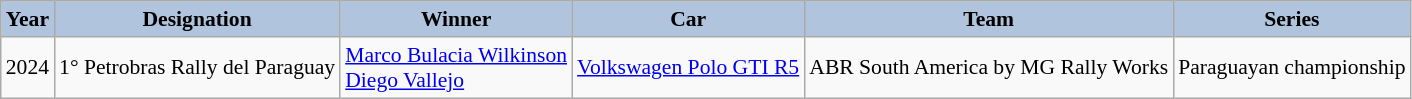<table class="wikitable" style="font-size:90%">
<tr>
<th style="background:lightsteelblue">Year</th>
<th style="background:lightsteelblue">Designation</th>
<th style="background:lightsteelblue">Winner</th>
<th style="background:lightsteelblue">Car</th>
<th style="background:lightsteelblue">Team</th>
<th style="background:lightsteelblue">Series</th>
</tr>
<tr>
<td align=center>2024</td>
<td>1° Petrobras Rally del Paraguay</td>
<td> <a href='#'>Marco Bulacia Wilkinson</a><br> <a href='#'>Diego Vallejo</a></td>
<td><a href='#'>Volkswagen Polo GTI R5</a></td>
<td> ABR South America by MG Rally Works</td>
<td align=center>Paraguayan championship</td>
</tr>
</table>
